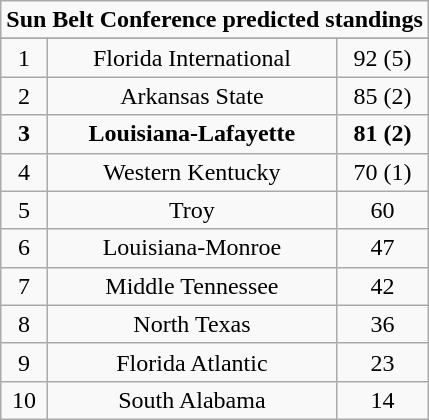<table class= "wikitable">
<tr align="center">
<td align="center" Colspan="3"><strong>Sun Belt Conference predicted standings</strong></td>
</tr>
<tr align="center">
</tr>
<tr align="center">
<td>1</td>
<td>Florida International</td>
<td>92 (5)</td>
</tr>
<tr align="center">
<td>2</td>
<td>Arkansas State</td>
<td>85 (2)</td>
</tr>
<tr align="center">
<td><strong>3</strong></td>
<td><strong>Louisiana-Lafayette</strong></td>
<td><strong>81 (2)</strong></td>
</tr>
<tr align="center">
<td>4</td>
<td>Western Kentucky</td>
<td>70 (1)</td>
</tr>
<tr align="center">
<td>5</td>
<td>Troy</td>
<td>60</td>
</tr>
<tr align="center">
<td>6</td>
<td>Louisiana-Monroe</td>
<td>47</td>
</tr>
<tr align="center">
<td>7</td>
<td>Middle Tennessee</td>
<td>42</td>
</tr>
<tr align="center">
<td>8</td>
<td>North Texas</td>
<td>36</td>
</tr>
<tr align="center">
<td>9</td>
<td>Florida Atlantic</td>
<td>23</td>
</tr>
<tr align="center">
<td>10</td>
<td>South Alabama</td>
<td>14</td>
</tr>
</table>
